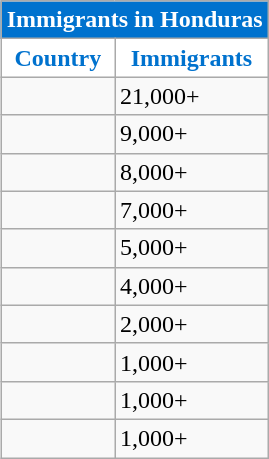<table class="wikitable" style="text-align:left; float:right;">
<tr>
<td colspan="5" style="background:#0072CE; color:white;" align=center><strong>Immigrants in Honduras</strong></td>
</tr>
<tr>
<th scope="col" style="background:#FFFFFF; color:#0072CE">Country</th>
<th scope="col" style="background:#FFFFFF; color:#0072CE">Immigrants</th>
</tr>
<tr>
<td></td>
<td>21,000+</td>
</tr>
<tr>
<td></td>
<td>9,000+</td>
</tr>
<tr>
<td></td>
<td>8,000+</td>
</tr>
<tr>
<td></td>
<td>7,000+</td>
</tr>
<tr>
<td></td>
<td>5,000+</td>
</tr>
<tr>
<td></td>
<td>4,000+</td>
</tr>
<tr>
<td></td>
<td>2,000+</td>
</tr>
<tr>
<td></td>
<td>1,000+</td>
</tr>
<tr>
<td></td>
<td>1,000+</td>
</tr>
<tr>
<td></td>
<td>1,000+</td>
</tr>
</table>
